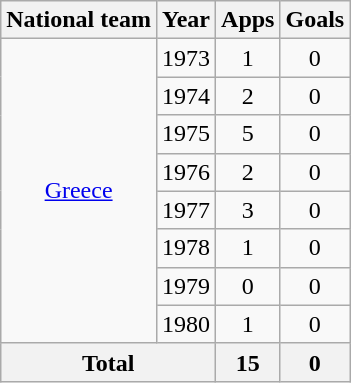<table class="wikitable" style="text-align:center">
<tr>
<th>National team</th>
<th>Year</th>
<th>Apps</th>
<th>Goals</th>
</tr>
<tr>
<td rowspan=8><a href='#'>Greece</a></td>
<td>1973</td>
<td>1</td>
<td>0</td>
</tr>
<tr>
<td>1974</td>
<td>2</td>
<td>0</td>
</tr>
<tr>
<td>1975</td>
<td>5</td>
<td>0</td>
</tr>
<tr>
<td>1976</td>
<td>2</td>
<td>0</td>
</tr>
<tr>
<td>1977</td>
<td>3</td>
<td>0</td>
</tr>
<tr>
<td>1978</td>
<td>1</td>
<td>0</td>
</tr>
<tr>
<td>1979</td>
<td>0</td>
<td>0</td>
</tr>
<tr>
<td>1980</td>
<td>1</td>
<td>0</td>
</tr>
<tr>
<th colspan=2>Total</th>
<th>15</th>
<th>0</th>
</tr>
</table>
